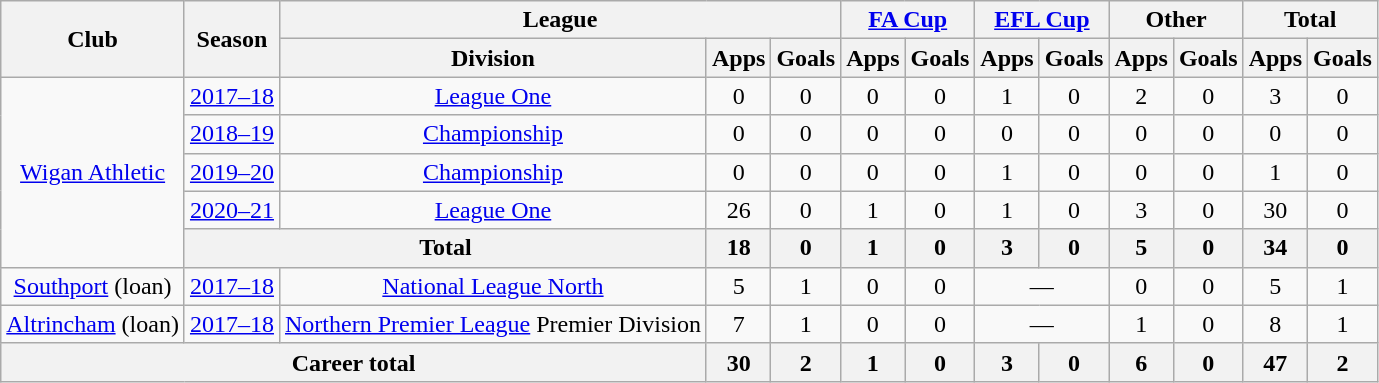<table class="wikitable" style="text-align:center">
<tr>
<th rowspan="2">Club</th>
<th rowspan="2">Season</th>
<th colspan="3">League</th>
<th colspan="2"><a href='#'>FA Cup</a></th>
<th colspan="2"><a href='#'>EFL Cup</a></th>
<th colspan="2">Other</th>
<th colspan="2">Total</th>
</tr>
<tr>
<th>Division</th>
<th>Apps</th>
<th>Goals</th>
<th>Apps</th>
<th>Goals</th>
<th>Apps</th>
<th>Goals</th>
<th>Apps</th>
<th>Goals</th>
<th>Apps</th>
<th>Goals</th>
</tr>
<tr>
<td rowspan="5"><a href='#'>Wigan Athletic</a></td>
<td><a href='#'>2017–18</a></td>
<td><a href='#'>League One</a></td>
<td>0</td>
<td>0</td>
<td>0</td>
<td>0</td>
<td>1</td>
<td>0</td>
<td>2</td>
<td>0</td>
<td>3</td>
<td>0</td>
</tr>
<tr>
<td><a href='#'>2018–19</a></td>
<td><a href='#'>Championship</a></td>
<td>0</td>
<td>0</td>
<td>0</td>
<td>0</td>
<td>0</td>
<td>0</td>
<td>0</td>
<td>0</td>
<td>0</td>
<td>0</td>
</tr>
<tr>
<td><a href='#'>2019–20</a></td>
<td><a href='#'>Championship</a></td>
<td>0</td>
<td>0</td>
<td>0</td>
<td>0</td>
<td>1</td>
<td>0</td>
<td>0</td>
<td>0</td>
<td>1</td>
<td>0</td>
</tr>
<tr>
<td><a href='#'>2020–21</a></td>
<td><a href='#'>League One</a></td>
<td>26</td>
<td>0</td>
<td>1</td>
<td>0</td>
<td>1</td>
<td>0</td>
<td>3</td>
<td>0</td>
<td>30</td>
<td>0</td>
</tr>
<tr>
<th colspan="2">Total</th>
<th>18</th>
<th>0</th>
<th>1</th>
<th>0</th>
<th>3</th>
<th>0</th>
<th>5</th>
<th>0</th>
<th>34</th>
<th>0</th>
</tr>
<tr>
<td><a href='#'>Southport</a> (loan)</td>
<td><a href='#'>2017–18</a></td>
<td><a href='#'>National League North</a></td>
<td>5</td>
<td>1</td>
<td>0</td>
<td>0</td>
<td colspan="2">—</td>
<td>0</td>
<td>0</td>
<td>5</td>
<td>1</td>
</tr>
<tr>
<td><a href='#'>Altrincham</a> (loan)</td>
<td><a href='#'>2017–18</a></td>
<td><a href='#'>Northern Premier League</a> Premier Division</td>
<td>7</td>
<td>1</td>
<td>0</td>
<td>0</td>
<td colspan="2">—</td>
<td>1</td>
<td>0</td>
<td>8</td>
<td>1</td>
</tr>
<tr>
<th colspan="3">Career total</th>
<th>30</th>
<th>2</th>
<th>1</th>
<th>0</th>
<th>3</th>
<th>0</th>
<th>6</th>
<th>0</th>
<th>47</th>
<th>2</th>
</tr>
</table>
